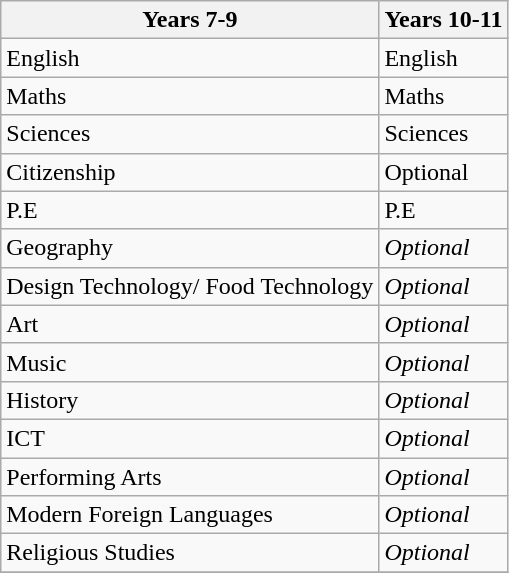<table class="wikitable">
<tr>
<th>Years 7-9</th>
<th>Years 10-11</th>
</tr>
<tr>
<td>English</td>
<td>English</td>
</tr>
<tr>
<td>Maths</td>
<td>Maths</td>
</tr>
<tr>
<td>Sciences</td>
<td>Sciences</td>
</tr>
<tr>
<td>Citizenship</td>
<td>Optional</td>
</tr>
<tr>
<td>P.E</td>
<td>P.E</td>
</tr>
<tr>
<td>Geography</td>
<td><em>Optional</em></td>
</tr>
<tr>
<td>Design Technology/ Food Technology</td>
<td><em>Optional</em></td>
</tr>
<tr>
<td>Art</td>
<td><em>Optional</em></td>
</tr>
<tr>
<td>Music</td>
<td><em>Optional</em></td>
</tr>
<tr>
<td>History</td>
<td><em>Optional</em></td>
</tr>
<tr>
<td>ICT</td>
<td><em>Optional</em></td>
</tr>
<tr>
<td>Performing Arts</td>
<td><em>Optional</em></td>
</tr>
<tr>
<td>Modern Foreign Languages</td>
<td><em>Optional</em></td>
</tr>
<tr>
<td>Religious Studies</td>
<td><em>Optional</em></td>
</tr>
<tr>
</tr>
</table>
